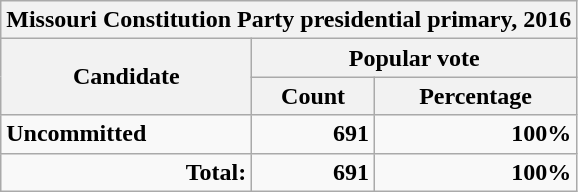<table class="wikitable">
<tr>
<th colspan="3">Missouri Constitution Party presidential primary, 2016</th>
</tr>
<tr>
<th rowspan="2" style="width:160px;">Candidate</th>
<th colspan="2" style="width:75px;">Popular vote</th>
</tr>
<tr>
<th>Count</th>
<th>Percentage</th>
</tr>
<tr align="right" >
<td style="text-align:left;"><strong> Uncommitted</strong></td>
<td><strong>691</strong></td>
<td><strong>100%</strong></td>
</tr>
<tr style="text-align:right;">
<td><strong>Total:</strong></td>
<td><strong>691</strong></td>
<td><strong>100%</strong></td>
</tr>
</table>
